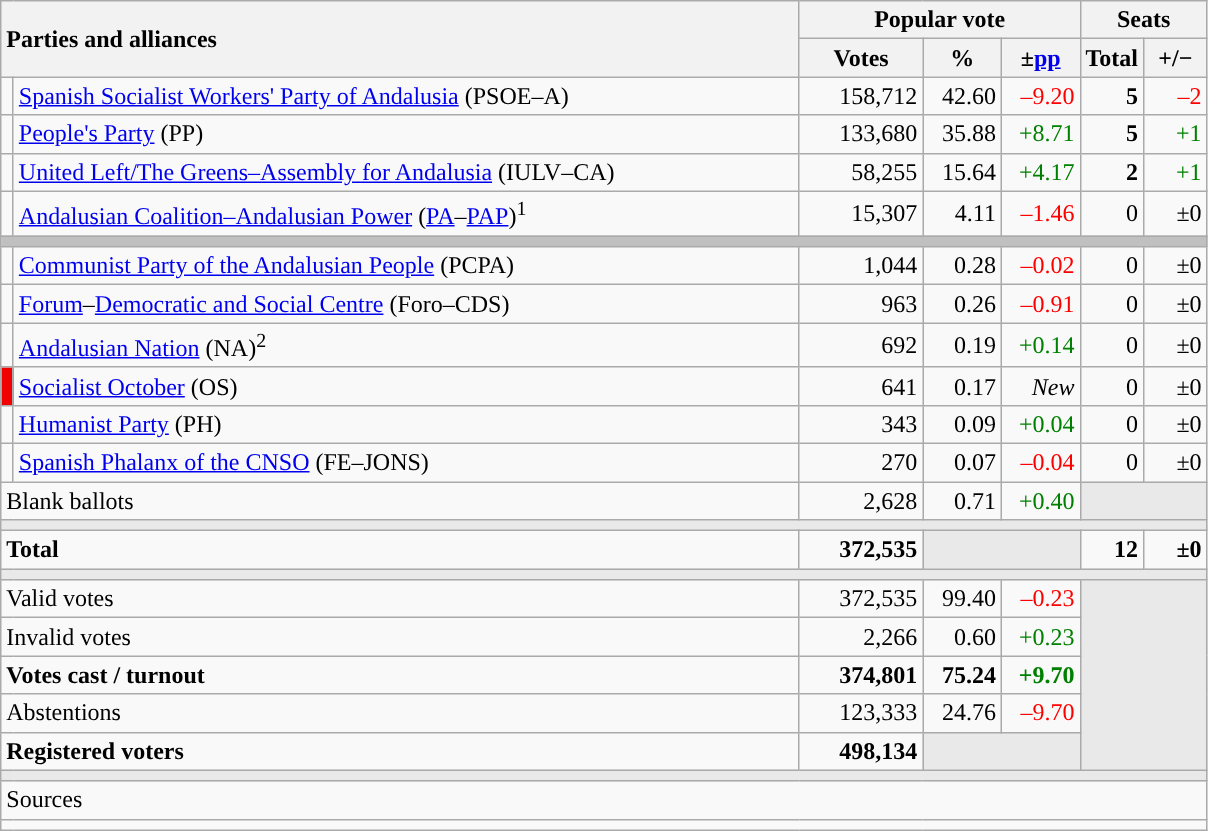<table class="wikitable" style="text-align:right;">
<tr>
<th style="text-align:left;" rowspan="2" colspan="2" width="525">Parties and alliances</th>
<th colspan="3">Popular vote</th>
<th colspan="2">Seats</th>
</tr>
<tr>
<th width="75">Votes</th>
<th width="45">%</th>
<th width="45">±<a href='#'>pp</a></th>
<th width="35">Total</th>
<th width="35">+/−</th>
</tr>
<tr>
<td width="1" style="color:inherit;background:"></td>
<td align="left"><a href='#'>Spanish Socialist Workers' Party of Andalusia</a> (PSOE–A)</td>
<td>158,712</td>
<td>42.60</td>
<td style="color:red;">–9.20</td>
<td><strong>5</strong></td>
<td style="color:red;">–2</td>
</tr>
<tr>
<td style="color:inherit;background:"></td>
<td align="left"><a href='#'>People's Party</a> (PP)</td>
<td>133,680</td>
<td>35.88</td>
<td style="color:green;">+8.71</td>
<td><strong>5</strong></td>
<td style="color:green;">+1</td>
</tr>
<tr>
<td style="color:inherit;background:"></td>
<td align="left"><a href='#'>United Left/The Greens–Assembly for Andalusia</a> (IULV–CA)</td>
<td>58,255</td>
<td>15.64</td>
<td style="color:green;">+4.17</td>
<td><strong>2</strong></td>
<td style="color:green;">+1</td>
</tr>
<tr>
<td style="color:inherit;background:"></td>
<td align="left"><a href='#'>Andalusian Coalition–Andalusian Power</a> (<a href='#'>PA</a>–<a href='#'>PAP</a>)<sup>1</sup></td>
<td>15,307</td>
<td>4.11</td>
<td style="color:red;">–1.46</td>
<td>0</td>
<td>±0</td>
</tr>
<tr>
<td colspan="7" bgcolor="#C0C0C0"></td>
</tr>
<tr>
<td style="color:inherit;background:"></td>
<td align="left"><a href='#'>Communist Party of the Andalusian People</a> (PCPA)</td>
<td>1,044</td>
<td>0.28</td>
<td style="color:red;">–0.02</td>
<td>0</td>
<td>±0</td>
</tr>
<tr>
<td style="color:inherit;background:"></td>
<td align="left"><a href='#'>Forum</a>–<a href='#'>Democratic and Social Centre</a> (Foro–CDS)</td>
<td>963</td>
<td>0.26</td>
<td style="color:red;">–0.91</td>
<td>0</td>
<td>±0</td>
</tr>
<tr>
<td style="color:inherit;background:"></td>
<td align="left"><a href='#'>Andalusian Nation</a> (NA)<sup>2</sup></td>
<td>692</td>
<td>0.19</td>
<td style="color:green;">+0.14</td>
<td>0</td>
<td>±0</td>
</tr>
<tr>
<td bgcolor="#F00000"></td>
<td align="left"><a href='#'>Socialist October</a> (OS)</td>
<td>641</td>
<td>0.17</td>
<td><em>New</em></td>
<td>0</td>
<td>±0</td>
</tr>
<tr>
<td style="color:inherit;background:"></td>
<td align="left"><a href='#'>Humanist Party</a> (PH)</td>
<td>343</td>
<td>0.09</td>
<td style="color:green;">+0.04</td>
<td>0</td>
<td>±0</td>
</tr>
<tr>
<td style="color:inherit;background:"></td>
<td align="left"><a href='#'>Spanish Phalanx of the CNSO</a> (FE–JONS)</td>
<td>270</td>
<td>0.07</td>
<td style="color:red;">–0.04</td>
<td>0</td>
<td>±0</td>
</tr>
<tr>
<td align="left" colspan="2">Blank ballots</td>
<td>2,628</td>
<td>0.71</td>
<td style="color:green;">+0.40</td>
<td bgcolor="#E9E9E9" colspan="2"></td>
</tr>
<tr>
<td colspan="7" bgcolor="#E9E9E9"></td>
</tr>
<tr style="font-weight:bold;">
<td align="left" colspan="2">Total</td>
<td>372,535</td>
<td bgcolor="#E9E9E9" colspan="2"></td>
<td>12</td>
<td>±0</td>
</tr>
<tr>
<td colspan="7" bgcolor="#E9E9E9"></td>
</tr>
<tr>
<td align="left" colspan="2">Valid votes</td>
<td>372,535</td>
<td>99.40</td>
<td style="color:red;">–0.23</td>
<td bgcolor="#E9E9E9" colspan="2" rowspan="5"></td>
</tr>
<tr>
<td align="left" colspan="2">Invalid votes</td>
<td>2,266</td>
<td>0.60</td>
<td style="color:green;">+0.23</td>
</tr>
<tr style="font-weight:bold;">
<td align="left" colspan="2">Votes cast / turnout</td>
<td>374,801</td>
<td>75.24</td>
<td style="color:green;">+9.70</td>
</tr>
<tr>
<td align="left" colspan="2">Abstentions</td>
<td>123,333</td>
<td>24.76</td>
<td style="color:red;">–9.70</td>
</tr>
<tr style="font-weight:bold;">
<td align="left" colspan="2">Registered voters</td>
<td>498,134</td>
<td bgcolor="#E9E9E9" colspan="2"></td>
</tr>
<tr>
<td colspan="7" bgcolor="#E9E9E9"></td>
</tr>
<tr>
<td align="left" colspan="7">Sources</td>
</tr>
<tr>
<td colspan="7" style="text-align:left; max-width:790px;"></td>
</tr>
</table>
